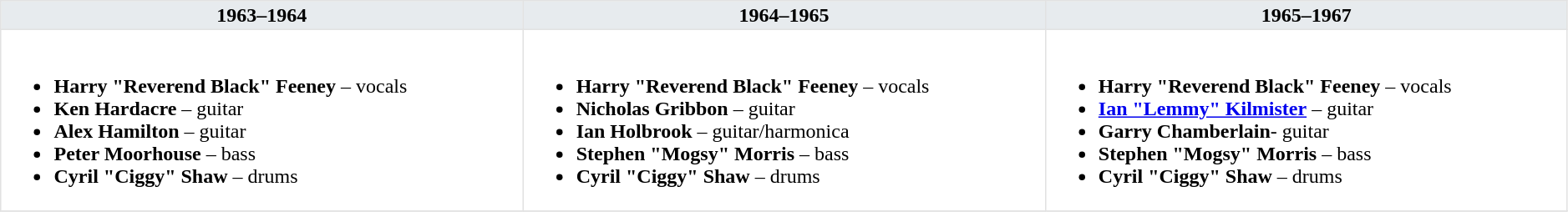<table class="toccolours" border="1" cellpadding="2" cellspacing="0"  style="float:width:375px; margin:0 0 1em 1em; border-collapse:collapse; border:1px solid #e2e2e2; width:99%;">
<tr>
<th style="vertical-align:top; background:#e7ebee; width:25%;">1963–1964</th>
<th style="vertical-align:top; background:#e7ebee; width:25%;">1964–1965</th>
<th style="vertical-align:top; background:#e7ebee; width:25%;">1965–1967</th>
</tr>
<tr>
<td valign=top><br><ul><li><strong>Harry "Reverend Black" Feeney</strong> – vocals</li><li><strong>Ken Hardacre</strong> – guitar</li><li><strong>Alex Hamilton</strong> – guitar</li><li><strong>Peter Moorhouse</strong> – bass</li><li><strong>Cyril "Ciggy" Shaw</strong> – drums</li></ul></td>
<td valign=top><br><ul><li><strong>Harry "Reverend Black" Feeney</strong> – vocals</li><li><strong>Nicholas Gribbon</strong> – guitar</li><li><strong>Ian Holbrook</strong> – guitar/harmonica</li><li><strong>Stephen "Mogsy" Morris</strong> – bass</li><li><strong>Cyril "Ciggy" Shaw</strong> – drums</li></ul></td>
<td valign=top><br><ul><li><strong>Harry "Reverend Black" Feeney</strong> – vocals</li><li><strong><a href='#'>Ian "Lemmy" Kilmister</a></strong> – guitar</li><li><strong>Garry Chamberlain</strong>- guitar</li><li><strong>Stephen "Mogsy" Morris</strong> – bass</li><li><strong>Cyril "Ciggy" Shaw</strong> – drums</li></ul></td>
</tr>
<tr>
</tr>
</table>
